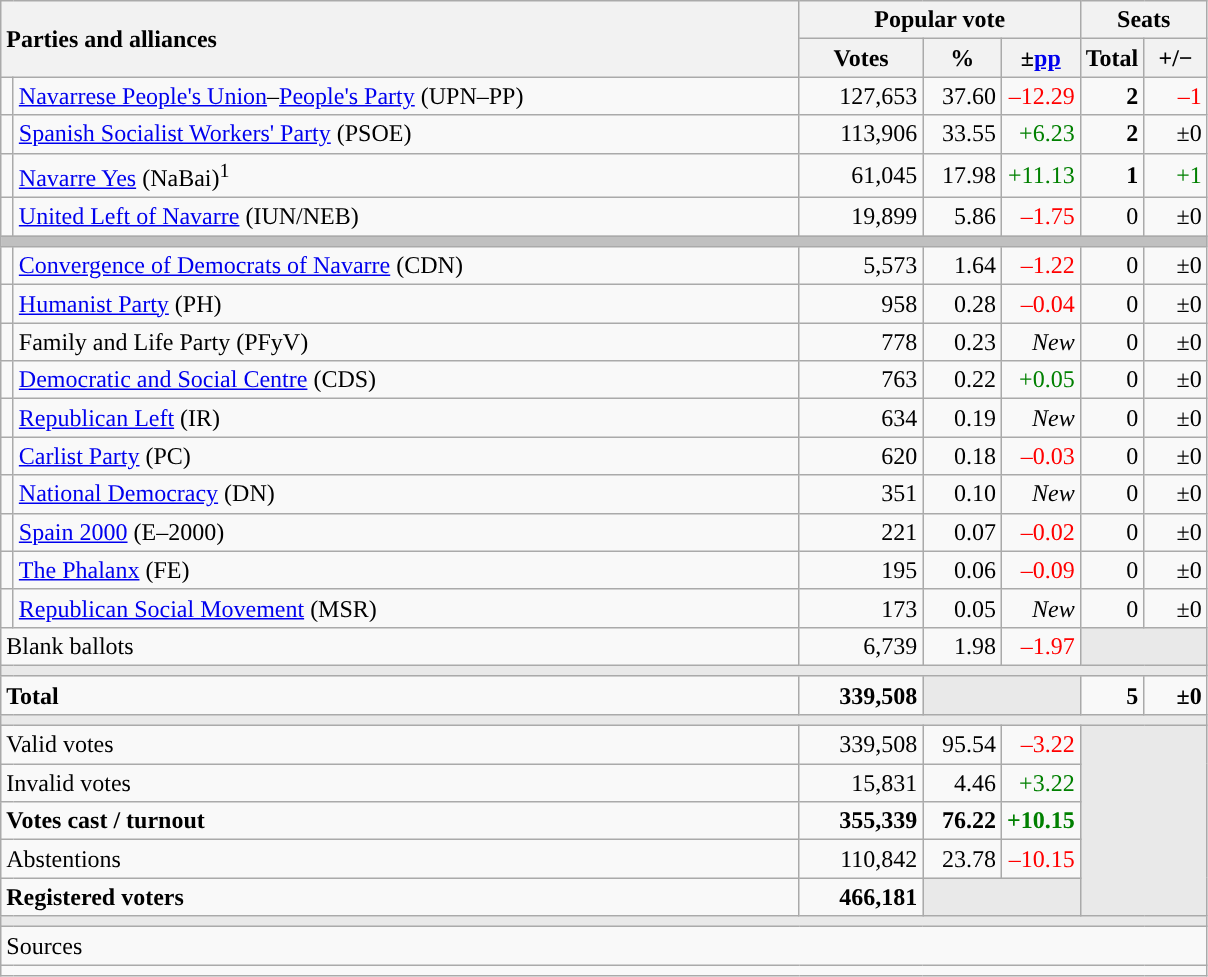<table class="wikitable" style="text-align:right;">
<tr>
<th style="text-align:left;" rowspan="2" colspan="2" width="525">Parties and alliances</th>
<th colspan="3">Popular vote</th>
<th colspan="2">Seats</th>
</tr>
<tr>
<th width="75">Votes</th>
<th width="45">%</th>
<th width="45">±<a href='#'>pp</a></th>
<th width="35">Total</th>
<th width="35">+/−</th>
</tr>
<tr>
<td width="1" style="color:inherit;background:"></td>
<td align="left"><a href='#'>Navarrese People's Union</a>–<a href='#'>People's Party</a> (UPN–PP)</td>
<td>127,653</td>
<td>37.60</td>
<td style="color:red;">–12.29</td>
<td><strong>2</strong></td>
<td style="color:red;">–1</td>
</tr>
<tr>
<td style="color:inherit;background:"></td>
<td align="left"><a href='#'>Spanish Socialist Workers' Party</a> (PSOE)</td>
<td>113,906</td>
<td>33.55</td>
<td style="color:green;">+6.23</td>
<td><strong>2</strong></td>
<td>±0</td>
</tr>
<tr>
<td style="color:inherit;background:"></td>
<td align="left"><a href='#'>Navarre Yes</a> (NaBai)<sup>1</sup></td>
<td>61,045</td>
<td>17.98</td>
<td style="color:green;">+11.13</td>
<td><strong>1</strong></td>
<td style="color:green;">+1</td>
</tr>
<tr>
<td style="color:inherit;background:"></td>
<td align="left"><a href='#'>United Left of Navarre</a> (IUN/NEB)</td>
<td>19,899</td>
<td>5.86</td>
<td style="color:red;">–1.75</td>
<td>0</td>
<td>±0</td>
</tr>
<tr>
<td colspan="7" bgcolor="#C0C0C0"></td>
</tr>
<tr>
<td style="color:inherit;background:"></td>
<td align="left"><a href='#'>Convergence of Democrats of Navarre</a> (CDN)</td>
<td>5,573</td>
<td>1.64</td>
<td style="color:red;">–1.22</td>
<td>0</td>
<td>±0</td>
</tr>
<tr>
<td style="color:inherit;background:"></td>
<td align="left"><a href='#'>Humanist Party</a> (PH)</td>
<td>958</td>
<td>0.28</td>
<td style="color:red;">–0.04</td>
<td>0</td>
<td>±0</td>
</tr>
<tr>
<td style="color:inherit;background:"></td>
<td align="left">Family and Life Party (PFyV)</td>
<td>778</td>
<td>0.23</td>
<td><em>New</em></td>
<td>0</td>
<td>±0</td>
</tr>
<tr>
<td style="color:inherit;background:"></td>
<td align="left"><a href='#'>Democratic and Social Centre</a> (CDS)</td>
<td>763</td>
<td>0.22</td>
<td style="color:green;">+0.05</td>
<td>0</td>
<td>±0</td>
</tr>
<tr>
<td style="color:inherit;background:"></td>
<td align="left"><a href='#'>Republican Left</a> (IR)</td>
<td>634</td>
<td>0.19</td>
<td><em>New</em></td>
<td>0</td>
<td>±0</td>
</tr>
<tr>
<td style="color:inherit;background:"></td>
<td align="left"><a href='#'>Carlist Party</a> (PC)</td>
<td>620</td>
<td>0.18</td>
<td style="color:red;">–0.03</td>
<td>0</td>
<td>±0</td>
</tr>
<tr>
<td style="color:inherit;background:"></td>
<td align="left"><a href='#'>National Democracy</a> (DN)</td>
<td>351</td>
<td>0.10</td>
<td><em>New</em></td>
<td>0</td>
<td>±0</td>
</tr>
<tr>
<td style="color:inherit;background:"></td>
<td align="left"><a href='#'>Spain 2000</a> (E–2000)</td>
<td>221</td>
<td>0.07</td>
<td style="color:red;">–0.02</td>
<td>0</td>
<td>±0</td>
</tr>
<tr>
<td style="color:inherit;background:"></td>
<td align="left"><a href='#'>The Phalanx</a> (FE)</td>
<td>195</td>
<td>0.06</td>
<td style="color:red;">–0.09</td>
<td>0</td>
<td>±0</td>
</tr>
<tr>
<td style="color:inherit;background:"></td>
<td align="left"><a href='#'>Republican Social Movement</a> (MSR)</td>
<td>173</td>
<td>0.05</td>
<td><em>New</em></td>
<td>0</td>
<td>±0</td>
</tr>
<tr>
<td align="left" colspan="2">Blank ballots</td>
<td>6,739</td>
<td>1.98</td>
<td style="color:red;">–1.97</td>
<td bgcolor="#E9E9E9" colspan="2"></td>
</tr>
<tr>
<td colspan="7" bgcolor="#E9E9E9"></td>
</tr>
<tr style="font-weight:bold;">
<td align="left" colspan="2">Total</td>
<td>339,508</td>
<td bgcolor="#E9E9E9" colspan="2"></td>
<td>5</td>
<td>±0</td>
</tr>
<tr>
<td colspan="7" bgcolor="#E9E9E9"></td>
</tr>
<tr>
<td align="left" colspan="2">Valid votes</td>
<td>339,508</td>
<td>95.54</td>
<td style="color:red;">–3.22</td>
<td bgcolor="#E9E9E9" colspan="2" rowspan="5"></td>
</tr>
<tr>
<td align="left" colspan="2">Invalid votes</td>
<td>15,831</td>
<td>4.46</td>
<td style="color:green;">+3.22</td>
</tr>
<tr style="font-weight:bold;">
<td align="left" colspan="2">Votes cast / turnout</td>
<td>355,339</td>
<td>76.22</td>
<td style="color:green;">+10.15</td>
</tr>
<tr>
<td align="left" colspan="2">Abstentions</td>
<td>110,842</td>
<td>23.78</td>
<td style="color:red;">–10.15</td>
</tr>
<tr style="font-weight:bold;">
<td align="left" colspan="2">Registered voters</td>
<td>466,181</td>
<td bgcolor="#E9E9E9" colspan="2"></td>
</tr>
<tr>
<td colspan="7" bgcolor="#E9E9E9"></td>
</tr>
<tr>
<td align="left" colspan="7">Sources</td>
</tr>
<tr>
<td colspan="7" style="text-align:left; max-width:790px;"></td>
</tr>
</table>
